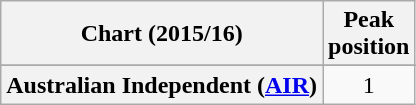<table class="wikitable plainrowheaders sortable" style="text-align:center">
<tr>
<th scope="col">Chart (2015/16)</th>
<th scope="col">Peak<br>position</th>
</tr>
<tr>
</tr>
<tr>
<th scope="row">Australian Independent (<a href='#'>AIR</a>)</th>
<td>1</td>
</tr>
</table>
